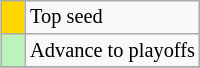<table class="wikitable" align=right style="font-size:85%;">
<tr>
<td style="width:10px; background:gold;"></td>
<td>Top seed</td>
</tr>
<tr>
<td style="width:10px; background:#BBF3BB;"></td>
<td>Advance to playoffs</td>
</tr>
<tr>
</tr>
</table>
